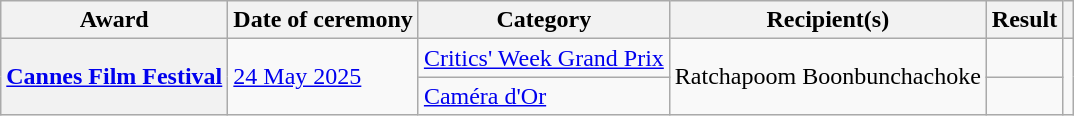<table class="wikitable sortable plainrowheaders">
<tr>
<th scope="col">Award</th>
<th scope="col">Date of ceremony</th>
<th scope="col">Category</th>
<th scope="col">Recipient(s)</th>
<th scope="col">Result</th>
<th scope="col" class="unsortable"></th>
</tr>
<tr>
<th scope="row" rowspan="2"><a href='#'>Cannes Film Festival</a></th>
<td rowspan="2"><a href='#'>24 May 2025</a></td>
<td><a href='#'>Critics' Week Grand Prix</a></td>
<td rowspan="2">Ratchapoom Boonbunchachoke</td>
<td></td>
<td align="center" rowspan="2"></td>
</tr>
<tr>
<td><a href='#'>Caméra d'Or</a></td>
<td></td>
</tr>
</table>
